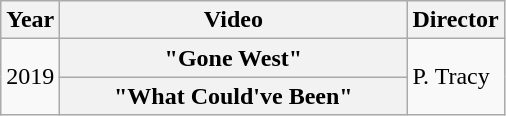<table class="wikitable plainrowheaders">
<tr>
<th>Year</th>
<th style="width:14em;">Video</th>
<th>Director</th>
</tr>
<tr>
<td rowspan="2">2019</td>
<th scope="row">"Gone West"</th>
<td rowspan="2">P. Tracy</td>
</tr>
<tr>
<th scope="row">"What Could've Been"</th>
</tr>
</table>
